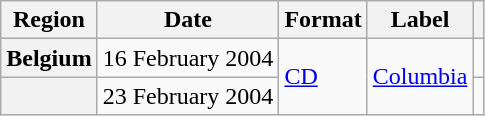<table class="wikitable plainrowheaders">
<tr>
<th scope="col">Region</th>
<th scope="col">Date</th>
<th scope="col">Format</th>
<th scope="col">Label</th>
<th scope="col"></th>
</tr>
<tr>
<th scope="row">Belgium</th>
<td>16 February 2004</td>
<td rowspan="2"><a href='#'>CD</a></td>
<td rowspan="2"><a href='#'>Columbia</a></td>
<td></td>
</tr>
<tr>
<th scope="row"></th>
<td>23 February 2004</td>
<td></td>
</tr>
</table>
